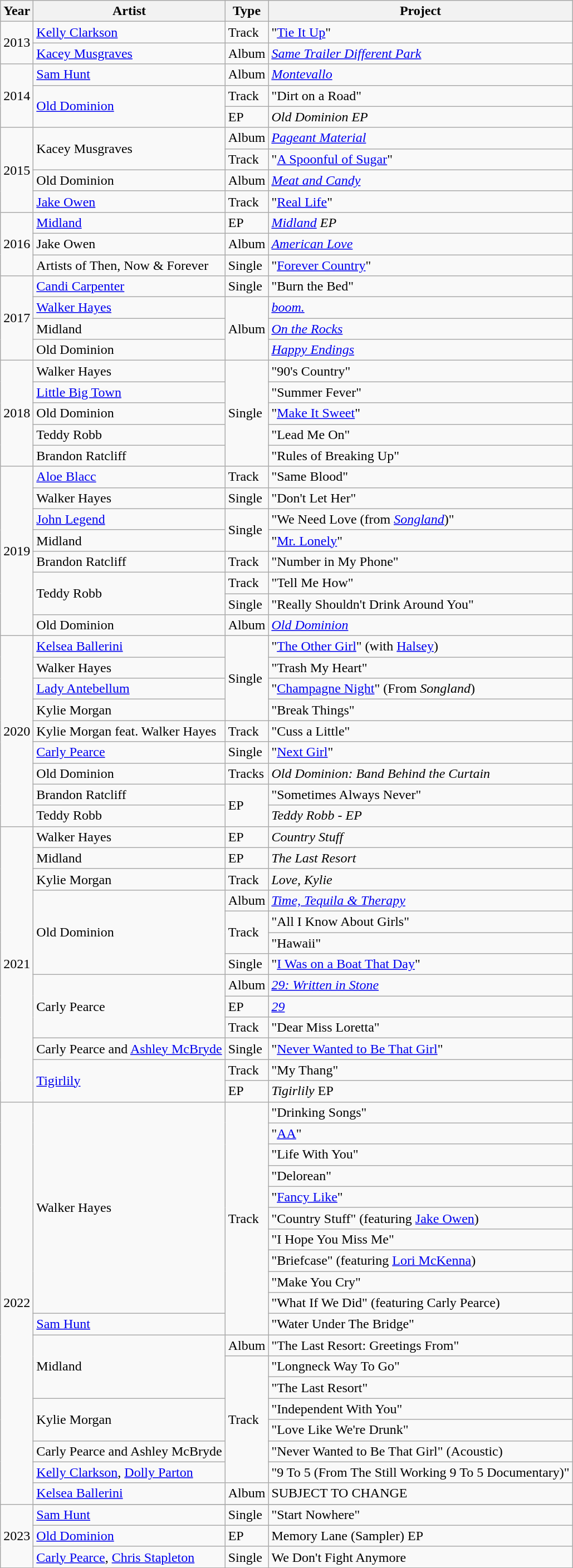<table class="wikitable">
<tr>
<th>Year</th>
<th>Artist</th>
<th>Type</th>
<th>Project</th>
</tr>
<tr>
<td rowspan="2">2013</td>
<td><a href='#'>Kelly Clarkson</a></td>
<td>Track</td>
<td>"<a href='#'>Tie It Up</a>"</td>
</tr>
<tr>
<td><a href='#'>Kacey Musgraves</a></td>
<td>Album</td>
<td><em><a href='#'>Same Trailer Different Park</a></em></td>
</tr>
<tr>
<td rowspan="3">2014</td>
<td><a href='#'>Sam Hunt</a></td>
<td>Album</td>
<td><a href='#'><em>Montevallo</em></a></td>
</tr>
<tr>
<td rowspan="2"><a href='#'>Old Dominion</a></td>
<td>Track</td>
<td>"Dirt on a Road"</td>
</tr>
<tr>
<td>EP</td>
<td><em>Old Dominion EP</em></td>
</tr>
<tr>
<td rowspan="4">2015</td>
<td rowspan="2">Kacey Musgraves</td>
<td>Album</td>
<td><em><a href='#'>Pageant Material</a></em></td>
</tr>
<tr>
<td>Track</td>
<td>"<a href='#'>A Spoonful of Sugar</a>"</td>
</tr>
<tr>
<td>Old Dominion</td>
<td>Album</td>
<td><em><a href='#'>Meat and Candy</a></em></td>
</tr>
<tr>
<td><a href='#'>Jake Owen</a></td>
<td>Track</td>
<td>"<a href='#'>Real Life</a>"</td>
</tr>
<tr>
<td rowspan=3>2016</td>
<td><a href='#'>Midland</a></td>
<td>EP</td>
<td><em><a href='#'>Midland</a> EP</em></td>
</tr>
<tr>
<td>Jake Owen</td>
<td>Album</td>
<td><em><a href='#'>American Love</a></em></td>
</tr>
<tr>
<td>Artists of Then, Now & Forever</td>
<td>Single</td>
<td>"<a href='#'>Forever Country</a>"</td>
</tr>
<tr>
<td rowspan=4>2017</td>
<td><a href='#'>Candi Carpenter</a></td>
<td>Single</td>
<td>"Burn the Bed"</td>
</tr>
<tr>
<td><a href='#'>Walker Hayes</a></td>
<td rowspan="3">Album</td>
<td><a href='#'><em>boom.</em></a></td>
</tr>
<tr>
<td>Midland</td>
<td><a href='#'><em>On the Rocks</em></a></td>
</tr>
<tr>
<td>Old Dominion</td>
<td><a href='#'><em>Happy Endings</em></a></td>
</tr>
<tr>
<td rowspan="5">2018</td>
<td>Walker Hayes</td>
<td rowspan="5">Single</td>
<td>"90's Country"</td>
</tr>
<tr>
<td><a href='#'>Little Big Town</a></td>
<td>"Summer Fever"</td>
</tr>
<tr>
<td>Old Dominion</td>
<td>"<a href='#'>Make It Sweet</a>"</td>
</tr>
<tr>
<td>Teddy Robb</td>
<td>"Lead Me On"</td>
</tr>
<tr>
<td>Brandon Ratcliff</td>
<td>"Rules of Breaking Up"</td>
</tr>
<tr>
<td rowspan="8">2019</td>
<td><a href='#'>Aloe Blacc</a></td>
<td>Track</td>
<td>"Same Blood"</td>
</tr>
<tr>
<td>Walker Hayes</td>
<td>Single</td>
<td>"Don't Let Her"</td>
</tr>
<tr>
<td><a href='#'>John Legend</a></td>
<td rowspan="2">Single</td>
<td>"We Need Love (from <em><a href='#'>Songland</a></em>)"</td>
</tr>
<tr>
<td>Midland</td>
<td>"<a href='#'>Mr. Lonely</a>"</td>
</tr>
<tr>
<td>Brandon Ratcliff</td>
<td>Track</td>
<td>"Number in My Phone"</td>
</tr>
<tr>
<td rowspan="2">Teddy Robb</td>
<td>Track</td>
<td>"Tell Me How"</td>
</tr>
<tr>
<td>Single</td>
<td>"Really Shouldn't Drink Around You"</td>
</tr>
<tr>
<td>Old Dominion</td>
<td>Album</td>
<td><a href='#'><em>Old Dominion</em></a></td>
</tr>
<tr>
<td rowspan="9">2020</td>
<td><a href='#'>Kelsea Ballerini</a></td>
<td rowspan="4">Single</td>
<td>"<a href='#'>The Other Girl</a>" (with <a href='#'>Halsey</a>)</td>
</tr>
<tr>
<td>Walker Hayes</td>
<td>"Trash My Heart"</td>
</tr>
<tr>
<td><a href='#'>Lady Antebellum</a></td>
<td>"<a href='#'>Champagne Night</a>" (From <em>Songland</em>)</td>
</tr>
<tr>
<td>Kylie Morgan</td>
<td>"Break Things"</td>
</tr>
<tr>
<td>Kylie Morgan feat. Walker Hayes</td>
<td>Track</td>
<td>"Cuss a Little"</td>
</tr>
<tr>
<td><a href='#'>Carly Pearce</a></td>
<td>Single</td>
<td>"<a href='#'>Next Girl</a>"</td>
</tr>
<tr>
<td>Old Dominion</td>
<td>Tracks</td>
<td><em>Old Dominion: Band Behind the Curtain</em></td>
</tr>
<tr>
<td>Brandon Ratcliff</td>
<td rowspan="2">EP</td>
<td>"Sometimes Always Never"</td>
</tr>
<tr>
<td>Teddy Robb</td>
<td><em>Teddy Robb - EP</em></td>
</tr>
<tr>
<td rowspan="13">2021</td>
<td>Walker Hayes</td>
<td>EP</td>
<td><em>Country Stuff</em></td>
</tr>
<tr>
<td>Midland</td>
<td>EP</td>
<td><em>The Last Resort</em></td>
</tr>
<tr>
<td>Kylie Morgan</td>
<td>Track</td>
<td><em>Love, Kylie</em></td>
</tr>
<tr>
<td rowspan=4>Old Dominion</td>
<td>Album</td>
<td><em><a href='#'>Time, Tequila & Therapy</a></em></td>
</tr>
<tr>
<td rowspan=2>Track</td>
<td>"All I Know About Girls"</td>
</tr>
<tr>
<td>"Hawaii"</td>
</tr>
<tr>
<td>Single</td>
<td>"<a href='#'>I Was on a Boat That Day</a>"</td>
</tr>
<tr>
<td rowspan="3">Carly Pearce</td>
<td>Album</td>
<td><em><a href='#'>29: Written in Stone</a></em></td>
</tr>
<tr>
<td>EP</td>
<td><a href='#'><em>29</em></a></td>
</tr>
<tr>
<td>Track</td>
<td>"Dear Miss Loretta"</td>
</tr>
<tr>
<td>Carly Pearce and <a href='#'>Ashley McBryde</a></td>
<td>Single</td>
<td>"<a href='#'>Never Wanted to Be That Girl</a>"</td>
</tr>
<tr>
<td rowspan="2"><a href='#'>Tigirlily</a></td>
<td>Track</td>
<td>"My Thang"</td>
</tr>
<tr>
<td>EP</td>
<td><em>Tigirlily</em> EP</td>
</tr>
<tr>
<td rowspan="19">2022</td>
<td rowspan="10">Walker Hayes</td>
<td rowspan="11">Track</td>
<td>"Drinking Songs"</td>
</tr>
<tr>
<td>"<a href='#'>AA</a>"</td>
</tr>
<tr>
<td>"Life With You"</td>
</tr>
<tr>
<td>"Delorean"</td>
</tr>
<tr>
<td>"<a href='#'>Fancy Like</a>"</td>
</tr>
<tr>
<td>"Country Stuff" (featuring <a href='#'>Jake Owen</a>)</td>
</tr>
<tr>
<td>"I Hope You Miss Me"</td>
</tr>
<tr>
<td>"Briefcase" (featuring <a href='#'>Lori McKenna</a>)</td>
</tr>
<tr>
<td>"Make You Cry"</td>
</tr>
<tr>
<td>"What If We Did" (featuring Carly Pearce)</td>
</tr>
<tr>
<td><a href='#'>Sam Hunt</a></td>
<td>"Water Under The Bridge"</td>
</tr>
<tr>
<td rowspan=3>Midland</td>
<td>Album</td>
<td>"The Last Resort: Greetings From"</td>
</tr>
<tr>
<td rowspan=6>Track</td>
<td>"Longneck Way To Go"</td>
</tr>
<tr>
<td>"The Last Resort"</td>
</tr>
<tr>
<td rowspan=2>Kylie Morgan</td>
<td>"Independent With You"</td>
</tr>
<tr>
<td>"Love Like We're Drunk"</td>
</tr>
<tr>
<td>Carly Pearce and Ashley McBryde</td>
<td>"Never Wanted to Be That Girl" (Acoustic)</td>
</tr>
<tr>
<td><a href='#'>Kelly Clarkson</a>, <a href='#'>Dolly Parton</a></td>
<td>"9 To 5 (From The Still Working 9 To 5 Documentary)"</td>
</tr>
<tr>
<td><a href='#'>Kelsea Ballerini</a></td>
<td>Album</td>
<td>SUBJECT TO CHANGE</td>
</tr>
<tr>
<td rowspan="4">2023</td>
</tr>
<tr>
<td><a href='#'>Sam Hunt</a></td>
<td>Single</td>
<td>"Start Nowhere"</td>
</tr>
<tr>
<td><a href='#'>Old Dominion</a></td>
<td>EP</td>
<td>Memory Lane (Sampler) EP</td>
</tr>
<tr>
<td><a href='#'>Carly Pearce</a>, <a href='#'>Chris Stapleton</a></td>
<td>Single</td>
<td>We Don't Fight Anymore</td>
</tr>
<tr>
</tr>
</table>
